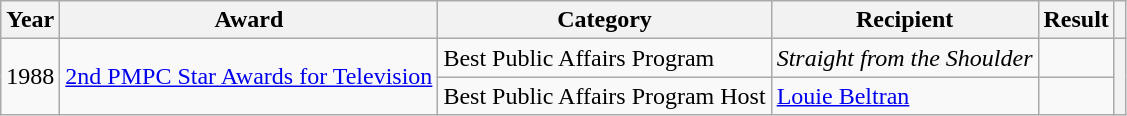<table class="wikitable">
<tr>
<th>Year</th>
<th>Award</th>
<th>Category</th>
<th>Recipient</th>
<th>Result</th>
<th></th>
</tr>
<tr>
<td rowspan=2>1988</td>
<td rowspan=2><a href='#'>2nd PMPC Star Awards for Television</a></td>
<td>Best Public Affairs Program</td>
<td><em>Straight from the Shoulder</em></td>
<td></td>
<th rowspan=2></th>
</tr>
<tr>
<td>Best Public Affairs Program Host</td>
<td><a href='#'>Louie Beltran</a></td>
<td></td>
</tr>
</table>
